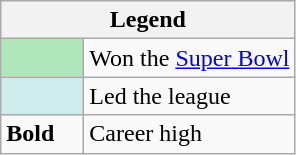<table class="wikitable">
<tr>
<th colspan="2">Legend</th>
</tr>
<tr>
<td style="background:#afe6ba; width:3em;"></td>
<td>Won the <a href='#'>Super Bowl</a></td>
</tr>
<tr>
<td style="background:#cfecec; width:3em;"></td>
<td>Led the league</td>
</tr>
<tr>
<td><strong>Bold</strong></td>
<td>Career high</td>
</tr>
</table>
